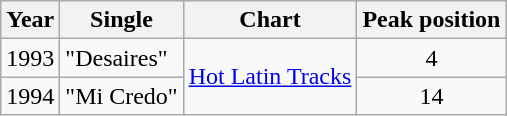<table class="wikitable">
<tr>
<th>Year</th>
<th>Single</th>
<th>Chart</th>
<th>Peak position</th>
</tr>
<tr>
<td>1993</td>
<td>"Desaires"</td>
<td rowspan="2"><a href='#'>Hot Latin Tracks</a></td>
<td style="text-align:center;">4</td>
</tr>
<tr>
<td>1994</td>
<td>"Mi Credo"</td>
<td style="text-align:center;">14</td>
</tr>
</table>
